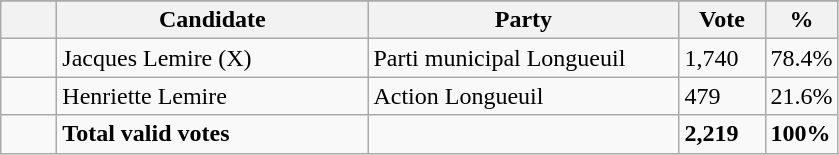<table class="wikitable">
<tr>
</tr>
<tr>
<th bgcolor="#DDDDFF" width="30px"></th>
<th bgcolor="#DDDDFF" width="200px">Candidate</th>
<th bgcolor="#DDDDFF" width="200px">Party</th>
<th bgcolor="#DDDDFF" width="50px">Vote</th>
<th bgcolor="#DDDDFF" width="30px">%</th>
</tr>
<tr>
<td> </td>
<td>Jacques Lemire (X)</td>
<td>Parti municipal Longueuil</td>
<td>1,740</td>
<td>78.4%</td>
</tr>
<tr>
<td> </td>
<td>Henriette Lemire</td>
<td>Action Longueuil</td>
<td>479</td>
<td>21.6%</td>
</tr>
<tr>
<td> </td>
<td><strong>Total valid votes</strong></td>
<td></td>
<td><strong>2,219</strong></td>
<td><strong>100%</strong></td>
</tr>
</table>
